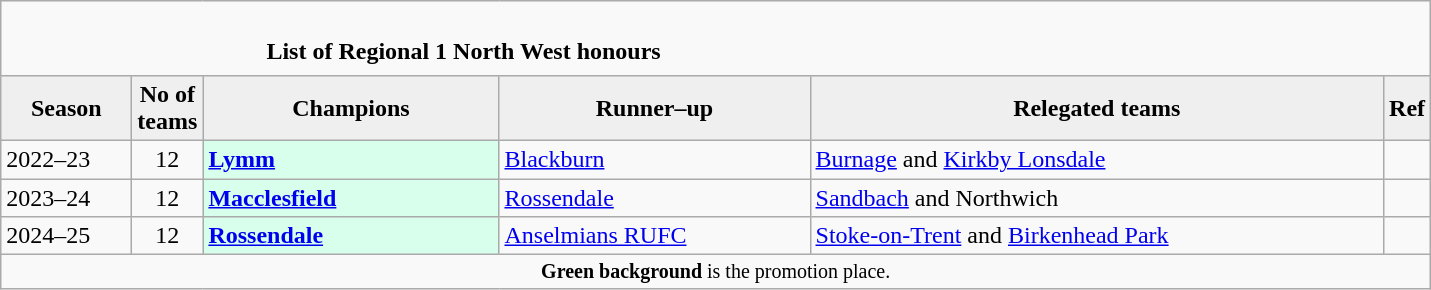<table class="wikitable" style="text-align: left;">
<tr>
<td colspan="11" cellpadding="0" cellspacing="0"><br><table border="0" style="width:90%;" cellpadding="0" cellspacing="0">
<tr>
<td style="width:20%; border:0;"></td>
<td style="border:0;"><strong> List of Regional 1 North West honours</strong></td>
<td style="width:20%; border:0;"></td>
</tr>
</table>
</td>
</tr>
<tr>
<th style="background:#efefef; width:80px;">Season</th>
<th style="background:#efefef; width:40px;">No of teams</th>
<th style="background:#efefef; width:190px;">Champions</th>
<th style="background:#efefef; width:200px;">Runner–up</th>
<th style="background:#efefef; width:375px;">Relegated teams</th>
<th style="background:#efefef; width:20px;">Ref</th>
</tr>
<tr align=left>
<td>2022–23</td>
<td style="text-align: center;">12</td>
<td style="background:#d8ffeb;"><strong><a href='#'>Lymm</a></strong></td>
<td><a href='#'>Blackburn</a></td>
<td><a href='#'>Burnage</a> and <a href='#'>Kirkby Lonsdale</a></td>
<td></td>
</tr>
<tr align=left>
<td>2023–24</td>
<td style="text-align: center;">12</td>
<td style="background:#d8ffeb;"><strong><a href='#'>Macclesfield</a></strong></td>
<td><a href='#'>Rossendale</a></td>
<td><a href='#'>Sandbach</a> and Northwich</td>
<td></td>
</tr>
<tr>
<td>2024–25</td>
<td style="text-align: center;">12</td>
<td style="background:#d8ffeb;"><strong><a href='#'>Rossendale</a></strong></td>
<td><a href='#'>Anselmians RUFC</a></td>
<td><a href='#'>Stoke-on-Trent</a> and <a href='#'>Birkenhead Park</a></td>
<td></td>
</tr>
<tr>
<td colspan="15"  style="border:0; font-size:smaller; text-align:center;"><span><strong>Green background</strong></span> is the promotion place.</td>
</tr>
</table>
